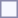<table style="border:1px solid #8888aa; background-color:#f7f8ff; padding:5px; font-size:95%; margin: 0px 12px 12px 0px;">
</table>
